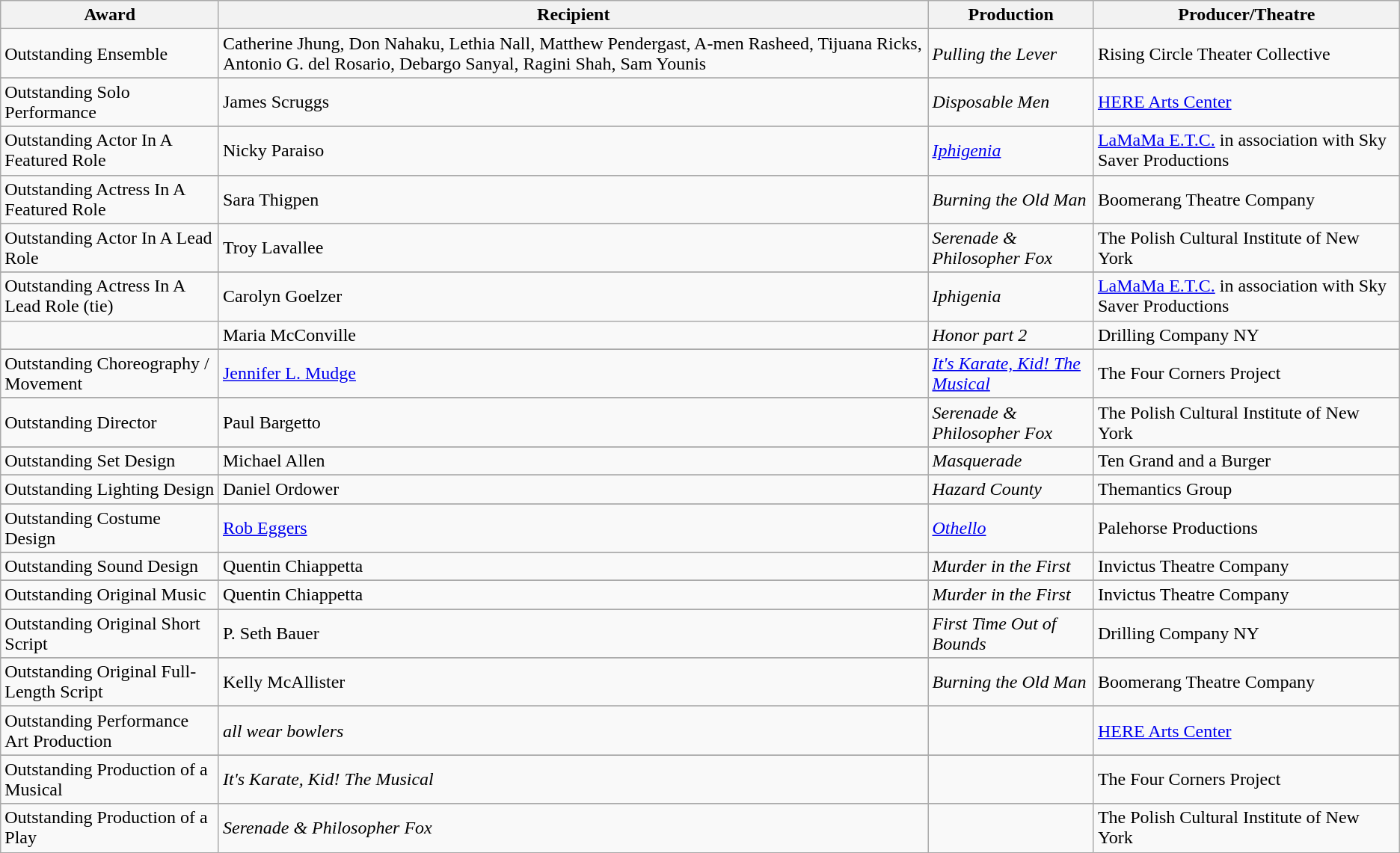<table class="wikitable">
<tr>
<th>Award</th>
<th>Recipient</th>
<th>Production</th>
<th>Producer/Theatre</th>
</tr>
<tr>
</tr>
<tr>
<td>Outstanding Ensemble</td>
<td>Catherine Jhung, Don Nahaku, Lethia Nall, Matthew Pendergast, A-men Rasheed, Tijuana Ricks, Antonio G. del Rosario, Debargo Sanyal, Ragini Shah, Sam Younis</td>
<td><em>Pulling the Lever</em></td>
<td>Rising Circle Theater Collective</td>
</tr>
<tr>
</tr>
<tr>
<td>Outstanding Solo Performance</td>
<td>James Scruggs</td>
<td><em>Disposable Men</em></td>
<td><a href='#'>HERE Arts Center</a></td>
</tr>
<tr>
</tr>
<tr>
<td>Outstanding Actor In A Featured Role</td>
<td>Nicky Paraiso</td>
<td><em><a href='#'>Iphigenia</a></em></td>
<td><a href='#'>LaMaMa E.T.C.</a> in association with Sky Saver Productions</td>
</tr>
<tr>
</tr>
<tr>
<td>Outstanding Actress In A Featured Role</td>
<td>Sara Thigpen</td>
<td><em>Burning the Old Man</em></td>
<td>Boomerang Theatre Company</td>
</tr>
<tr>
</tr>
<tr>
<td>Outstanding Actor In A Lead Role</td>
<td>Troy Lavallee</td>
<td><em>Serenade & Philosopher Fox</em></td>
<td>The Polish Cultural Institute of New York</td>
</tr>
<tr>
</tr>
<tr>
<td>Outstanding Actress In A Lead Role (tie)</td>
<td>Carolyn Goelzer</td>
<td><em>Iphigenia</em></td>
<td><a href='#'>LaMaMa E.T.C.</a> in association with Sky Saver Productions</td>
</tr>
<tr>
<td></td>
<td>Maria McConville</td>
<td><em>Honor part 2</em></td>
<td>Drilling Company NY</td>
</tr>
<tr>
</tr>
<tr>
<td>Outstanding Choreography / Movement</td>
<td><a href='#'>Jennifer L. Mudge</a></td>
<td><em><a href='#'>It's Karate, Kid! The Musical</a></em></td>
<td>The Four Corners Project</td>
</tr>
<tr>
</tr>
<tr>
<td>Outstanding Director</td>
<td>Paul Bargetto</td>
<td><em>Serenade & Philosopher Fox</em></td>
<td>The Polish Cultural Institute of New York</td>
</tr>
<tr>
</tr>
<tr>
<td>Outstanding Set Design</td>
<td>Michael Allen</td>
<td><em>Masquerade</em></td>
<td>Ten Grand and a Burger</td>
</tr>
<tr>
</tr>
<tr>
<td>Outstanding Lighting Design</td>
<td>Daniel Ordower</td>
<td><em>Hazard County</em></td>
<td>Themantics Group</td>
</tr>
<tr>
</tr>
<tr>
<td>Outstanding Costume Design</td>
<td><a href='#'>Rob Eggers</a></td>
<td><em><a href='#'>Othello</a></em></td>
<td>Palehorse Productions</td>
</tr>
<tr>
</tr>
<tr>
<td>Outstanding Sound Design</td>
<td>Quentin Chiappetta</td>
<td><em>Murder in the First</em></td>
<td>Invictus Theatre Company</td>
</tr>
<tr>
</tr>
<tr>
<td>Outstanding Original Music</td>
<td>Quentin Chiappetta</td>
<td><em>Murder in the First</em></td>
<td>Invictus Theatre Company</td>
</tr>
<tr>
</tr>
<tr>
<td>Outstanding Original Short Script</td>
<td>P. Seth Bauer</td>
<td><em>First Time Out of Bounds</em></td>
<td>Drilling Company NY</td>
</tr>
<tr>
</tr>
<tr>
<td>Outstanding Original Full-Length Script</td>
<td>Kelly McAllister</td>
<td><em>Burning the Old Man</em></td>
<td>Boomerang Theatre Company</td>
</tr>
<tr>
</tr>
<tr>
<td>Outstanding Performance Art Production</td>
<td><em>all wear bowlers</em></td>
<td></td>
<td><a href='#'>HERE Arts Center</a></td>
</tr>
<tr>
</tr>
<tr>
<td>Outstanding Production of a Musical</td>
<td><em>It's Karate, Kid! The Musical</em></td>
<td></td>
<td>The Four Corners Project</td>
</tr>
<tr>
</tr>
<tr>
<td>Outstanding Production of a Play</td>
<td><em>Serenade & Philosopher Fox</em></td>
<td></td>
<td>The Polish Cultural Institute of New York</td>
</tr>
</table>
